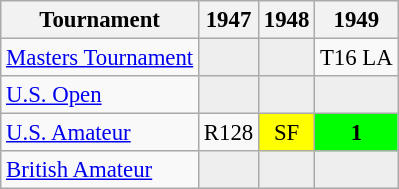<table class="wikitable" style="font-size:95%;text-align:center;">
<tr>
<th>Tournament</th>
<th>1947</th>
<th>1948</th>
<th>1949</th>
</tr>
<tr>
<td align=left><a href='#'>Masters Tournament</a></td>
<td style="background:#eeeeee;"></td>
<td style="background:#eeeeee;"></td>
<td>T16 <span>LA</span></td>
</tr>
<tr>
<td align=left><a href='#'>U.S. Open</a></td>
<td style="background:#eeeeee;"></td>
<td style="background:#eeeeee;"></td>
<td style="background:#eeeeee;"></td>
</tr>
<tr>
<td align=left><a href='#'>U.S. Amateur</a></td>
<td>R128</td>
<td style="background:yellow;">SF</td>
<td style="background:#00ff00;"><strong>1</strong></td>
</tr>
<tr>
<td align=left><a href='#'>British Amateur</a></td>
<td style="background:#eeeeee;"></td>
<td style="background:#eeeeee;"></td>
<td style="background:#eeeeee;"></td>
</tr>
</table>
